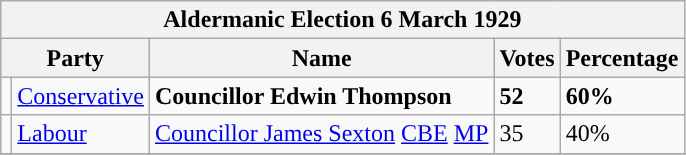<table class="wikitable">
<tr>
<th colspan="5"><strong>Aldermanic Election 6 March 1929</strong></th>
</tr>
<tr>
<th colspan="2">Party</th>
<th>Name</th>
<th>Votes</th>
<th>Percentage</th>
</tr>
<tr>
<td style="background-color:"></td>
<td><a href='#'>Conservative</a></td>
<td><strong>Councillor Edwin Thompson</strong></td>
<td><strong>52</strong></td>
<td><strong>60%</strong></td>
</tr>
<tr>
<td style="background-color:"></td>
<td><a href='#'>Labour</a></td>
<td><a href='#'>Councillor James Sexton</a> <a href='#'>CBE</a> <a href='#'>MP</a></td>
<td>35</td>
<td>40%</td>
</tr>
<tr>
</tr>
</table>
